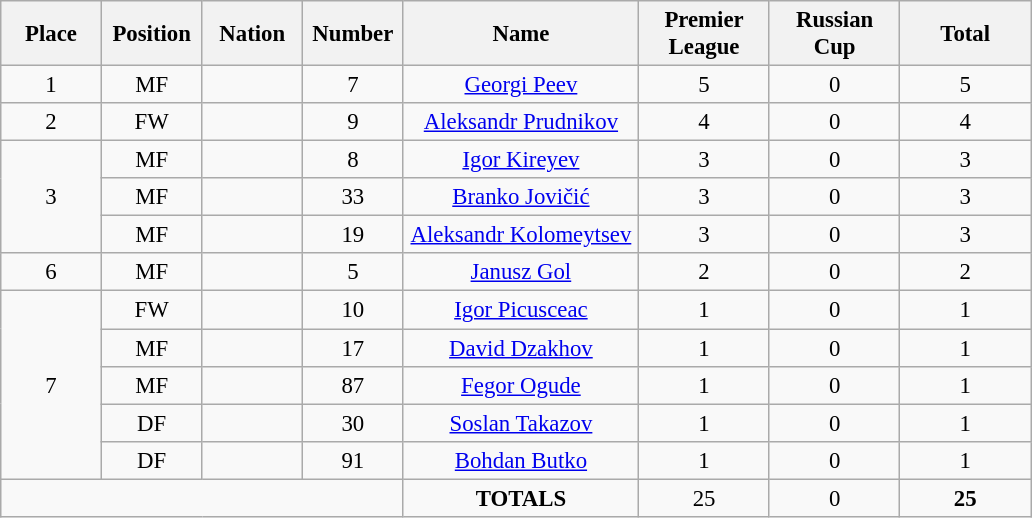<table class="wikitable" style="font-size: 95%; text-align: center;">
<tr>
<th width=60>Place</th>
<th width=60>Position</th>
<th width=60>Nation</th>
<th width=60>Number</th>
<th width=150>Name</th>
<th width=80>Premier League</th>
<th width=80>Russian Cup</th>
<th width=80><strong>Total</strong></th>
</tr>
<tr>
<td>1</td>
<td>MF</td>
<td></td>
<td>7</td>
<td><a href='#'>Georgi Peev</a></td>
<td>5</td>
<td>0</td>
<td>5</td>
</tr>
<tr>
<td>2</td>
<td>FW</td>
<td></td>
<td>9</td>
<td><a href='#'>Aleksandr Prudnikov</a></td>
<td>4</td>
<td>0</td>
<td>4</td>
</tr>
<tr>
<td rowspan=3>3</td>
<td>MF</td>
<td></td>
<td>8</td>
<td><a href='#'>Igor Kireyev</a></td>
<td>3</td>
<td>0</td>
<td>3</td>
</tr>
<tr>
<td>MF</td>
<td></td>
<td>33</td>
<td><a href='#'>Branko Jovičić</a></td>
<td>3</td>
<td>0</td>
<td>3</td>
</tr>
<tr>
<td>MF</td>
<td></td>
<td>19</td>
<td><a href='#'>Aleksandr Kolomeytsev</a></td>
<td>3</td>
<td>0</td>
<td>3</td>
</tr>
<tr>
<td>6</td>
<td>MF</td>
<td></td>
<td>5</td>
<td><a href='#'>Janusz Gol</a></td>
<td>2</td>
<td>0</td>
<td>2</td>
</tr>
<tr>
<td rowspan=5>7</td>
<td>FW</td>
<td></td>
<td>10</td>
<td><a href='#'>Igor Picusceac</a></td>
<td>1</td>
<td>0</td>
<td>1</td>
</tr>
<tr>
<td>MF</td>
<td></td>
<td>17</td>
<td><a href='#'>David Dzakhov</a></td>
<td>1</td>
<td>0</td>
<td>1</td>
</tr>
<tr>
<td>MF</td>
<td></td>
<td>87</td>
<td><a href='#'>Fegor Ogude</a></td>
<td>1</td>
<td>0</td>
<td>1</td>
</tr>
<tr>
<td>DF</td>
<td></td>
<td>30</td>
<td><a href='#'>Soslan Takazov</a></td>
<td>1</td>
<td>0</td>
<td>1</td>
</tr>
<tr>
<td>DF</td>
<td></td>
<td>91</td>
<td><a href='#'>Bohdan Butko</a></td>
<td>1</td>
<td>0</td>
<td>1</td>
</tr>
<tr>
<td colspan=4></td>
<td><strong>TOTALS</strong></td>
<td>25</td>
<td>0</td>
<td><strong>25</strong></td>
</tr>
</table>
